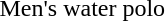<table>
<tr>
<td>Men's water polo</td>
<td></td>
<td></td>
<td></td>
</tr>
</table>
